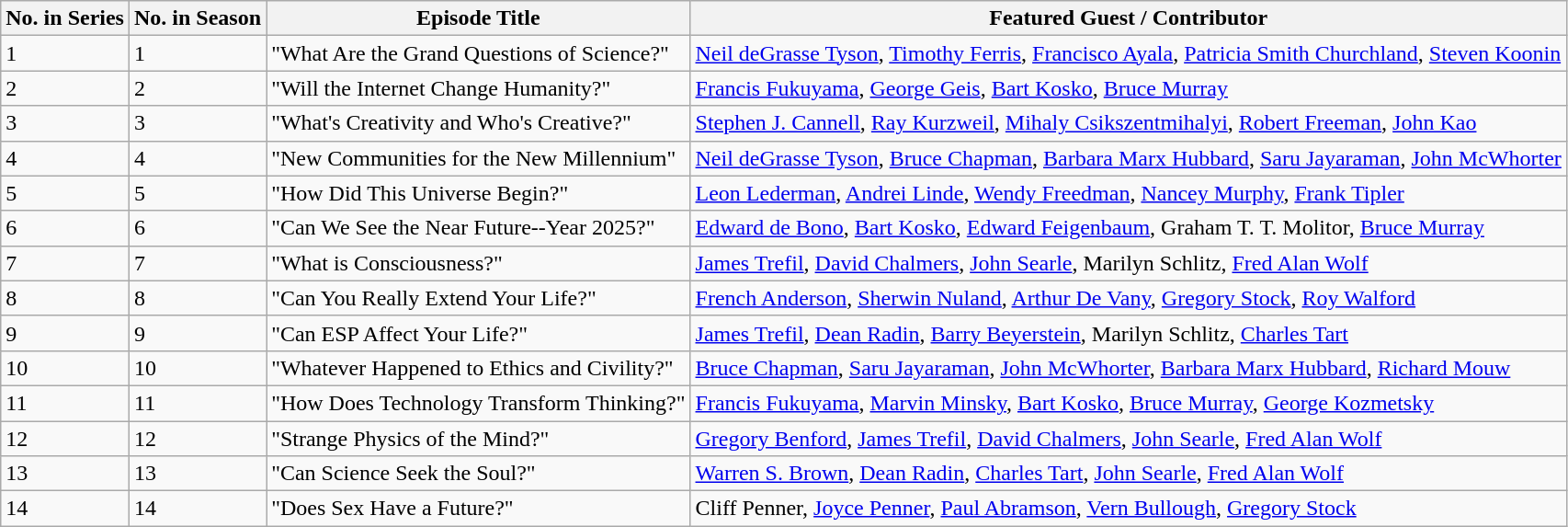<table class="wikitable">
<tr>
<th>No. in Series</th>
<th>No. in Season</th>
<th>Episode Title</th>
<th>Featured Guest / Contributor</th>
</tr>
<tr>
<td>1</td>
<td>1</td>
<td>"What Are the Grand Questions of Science?"</td>
<td><a href='#'>Neil deGrasse Tyson</a>, <a href='#'>Timothy Ferris</a>, <a href='#'>Francisco Ayala</a>, <a href='#'>Patricia Smith Churchland</a>, <a href='#'>Steven Koonin</a></td>
</tr>
<tr>
<td>2</td>
<td>2</td>
<td>"Will the Internet Change Humanity?"</td>
<td><a href='#'>Francis Fukuyama</a>, <a href='#'>George Geis</a>, <a href='#'>Bart Kosko</a>, <a href='#'>Bruce Murray</a></td>
</tr>
<tr>
<td>3</td>
<td>3</td>
<td>"What's Creativity and Who's Creative?"</td>
<td><a href='#'>Stephen J. Cannell</a>, <a href='#'>Ray Kurzweil</a>, <a href='#'>Mihaly Csikszentmihalyi</a>, <a href='#'>Robert Freeman</a>, <a href='#'>John Kao</a></td>
</tr>
<tr>
<td>4</td>
<td>4</td>
<td>"New Communities for the New Millennium"</td>
<td><a href='#'>Neil deGrasse Tyson</a>, <a href='#'>Bruce Chapman</a>, <a href='#'>Barbara Marx Hubbard</a>, <a href='#'>Saru Jayaraman</a>, <a href='#'>John McWhorter</a></td>
</tr>
<tr>
<td>5</td>
<td>5</td>
<td>"How Did This Universe Begin?"</td>
<td><a href='#'>Leon Lederman</a>, <a href='#'>Andrei Linde</a>, <a href='#'>Wendy Freedman</a>, <a href='#'>Nancey Murphy</a>, <a href='#'>Frank Tipler</a></td>
</tr>
<tr>
<td>6</td>
<td>6</td>
<td>"Can We See the Near Future--Year 2025?"</td>
<td><a href='#'>Edward de Bono</a>, <a href='#'>Bart Kosko</a>, <a href='#'>Edward Feigenbaum</a>, Graham T. T. Molitor, <a href='#'>Bruce Murray</a></td>
</tr>
<tr>
<td>7</td>
<td>7</td>
<td>"What is Consciousness?"</td>
<td><a href='#'>James Trefil</a>, <a href='#'>David Chalmers</a>, <a href='#'>John Searle</a>, Marilyn Schlitz, <a href='#'>Fred Alan Wolf</a></td>
</tr>
<tr>
<td>8</td>
<td>8</td>
<td>"Can You Really Extend Your Life?"</td>
<td><a href='#'>French Anderson</a>, <a href='#'>Sherwin Nuland</a>, <a href='#'>Arthur De Vany</a>, <a href='#'>Gregory Stock</a>, <a href='#'>Roy Walford</a></td>
</tr>
<tr>
<td>9</td>
<td>9</td>
<td>"Can ESP Affect Your Life?"</td>
<td><a href='#'>James Trefil</a>, <a href='#'>Dean Radin</a>, <a href='#'>Barry Beyerstein</a>, Marilyn Schlitz, <a href='#'>Charles Tart</a></td>
</tr>
<tr>
<td>10</td>
<td>10</td>
<td>"Whatever Happened to Ethics and Civility?"</td>
<td><a href='#'>Bruce Chapman</a>, <a href='#'>Saru Jayaraman</a>, <a href='#'>John McWhorter</a>, <a href='#'>Barbara Marx Hubbard</a>, <a href='#'>Richard Mouw</a></td>
</tr>
<tr>
<td>11</td>
<td>11</td>
<td>"How Does Technology Transform Thinking?"</td>
<td><a href='#'>Francis Fukuyama</a>, <a href='#'>Marvin Minsky</a>, <a href='#'>Bart Kosko</a>, <a href='#'>Bruce Murray</a>, <a href='#'>George Kozmetsky</a></td>
</tr>
<tr>
<td>12</td>
<td>12</td>
<td>"Strange Physics of the Mind?"</td>
<td><a href='#'>Gregory Benford</a>, <a href='#'>James Trefil</a>, <a href='#'>David Chalmers</a>, <a href='#'>John Searle</a>, <a href='#'>Fred Alan Wolf</a></td>
</tr>
<tr>
<td>13</td>
<td>13</td>
<td>"Can Science Seek the Soul?"</td>
<td><a href='#'>Warren S. Brown</a>, <a href='#'>Dean Radin</a>, <a href='#'>Charles Tart</a>, <a href='#'>John Searle</a>, <a href='#'>Fred Alan Wolf</a></td>
</tr>
<tr>
<td>14</td>
<td>14</td>
<td>"Does Sex Have a Future?"</td>
<td>Cliff Penner, <a href='#'>Joyce Penner</a>, <a href='#'>Paul Abramson</a>, <a href='#'>Vern Bullough</a>, <a href='#'>Gregory Stock</a></td>
</tr>
</table>
